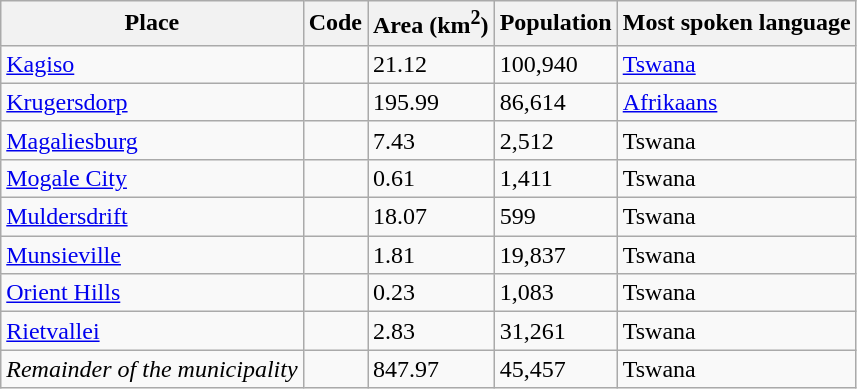<table class="wikitable sortable">
<tr>
<th>Place</th>
<th>Code</th>
<th>Area (km<sup>2</sup>)</th>
<th>Population</th>
<th>Most spoken language</th>
</tr>
<tr>
<td><a href='#'>Kagiso</a></td>
<td></td>
<td>21.12</td>
<td>100,940</td>
<td><a href='#'>Tswana</a></td>
</tr>
<tr>
<td><a href='#'>Krugersdorp</a></td>
<td></td>
<td>195.99</td>
<td>86,614</td>
<td><a href='#'>Afrikaans</a></td>
</tr>
<tr>
<td><a href='#'>Magaliesburg</a></td>
<td></td>
<td>7.43</td>
<td>2,512</td>
<td>Tswana</td>
</tr>
<tr>
<td><a href='#'>Mogale City</a></td>
<td></td>
<td>0.61</td>
<td>1,411</td>
<td>Tswana</td>
</tr>
<tr>
<td><a href='#'>Muldersdrift</a></td>
<td></td>
<td>18.07</td>
<td>599</td>
<td>Tswana</td>
</tr>
<tr>
<td><a href='#'>Munsieville</a></td>
<td></td>
<td>1.81</td>
<td>19,837</td>
<td>Tswana</td>
</tr>
<tr>
<td><a href='#'>Orient Hills</a></td>
<td></td>
<td>0.23</td>
<td>1,083</td>
<td>Tswana</td>
</tr>
<tr>
<td><a href='#'>Rietvallei</a></td>
<td></td>
<td>2.83</td>
<td>31,261</td>
<td>Tswana</td>
</tr>
<tr>
<td><em>Remainder of the municipality</em></td>
<td></td>
<td>847.97</td>
<td>45,457</td>
<td>Tswana</td>
</tr>
</table>
